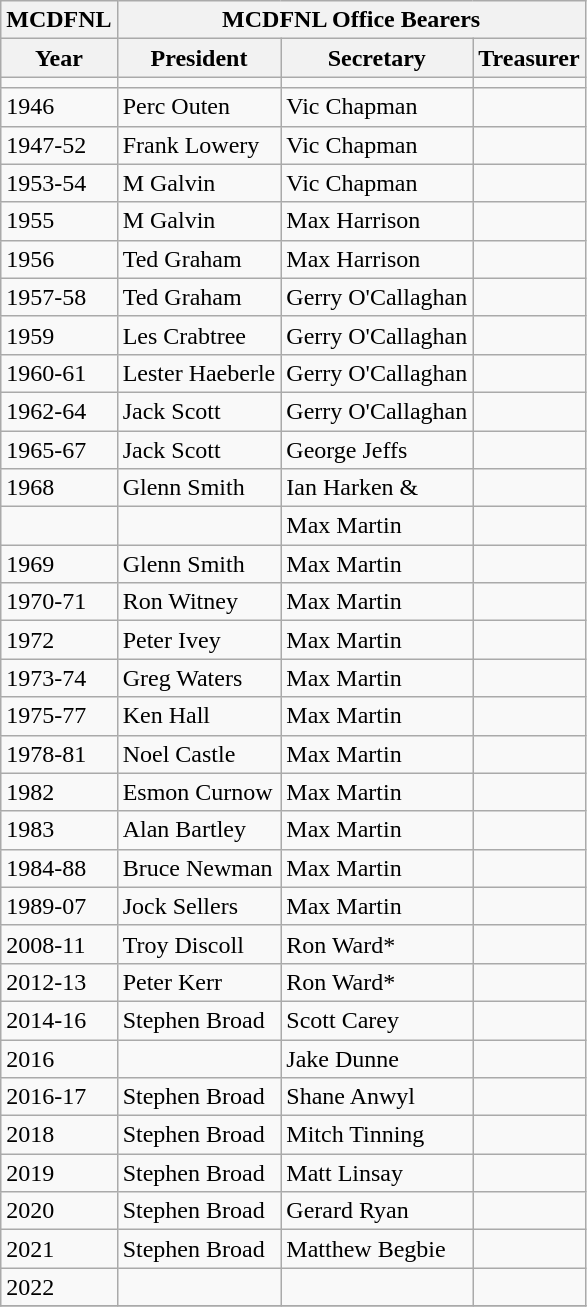<table class="wikitable collapsible collapsed">
<tr>
<th>MCDFNL</th>
<th colspan=9>MCDFNL Office Bearers</th>
</tr>
<tr>
<th>Year</th>
<th>President</th>
<th>Secretary</th>
<th>Treasurer</th>
</tr>
<tr>
<td></td>
<td></td>
<td></td>
<td></td>
</tr>
<tr>
<td>1946</td>
<td>Perc Outen</td>
<td>Vic Chapman</td>
<td></td>
</tr>
<tr>
<td>1947-52</td>
<td>Frank Lowery</td>
<td>Vic Chapman</td>
<td></td>
</tr>
<tr>
<td>1953-54</td>
<td>M Galvin</td>
<td>Vic Chapman</td>
<td></td>
</tr>
<tr>
<td>1955</td>
<td>M Galvin</td>
<td>Max Harrison</td>
<td></td>
</tr>
<tr>
<td>1956</td>
<td>Ted Graham</td>
<td>Max Harrison</td>
<td></td>
</tr>
<tr>
<td>1957-58</td>
<td>Ted Graham</td>
<td>Gerry O'Callaghan</td>
<td></td>
</tr>
<tr>
<td>1959</td>
<td>Les Crabtree</td>
<td>Gerry O'Callaghan</td>
<td></td>
</tr>
<tr>
<td>1960-61</td>
<td>Lester Haeberle</td>
<td>Gerry O'Callaghan</td>
<td></td>
</tr>
<tr>
<td>1962-64</td>
<td>Jack Scott</td>
<td>Gerry O'Callaghan</td>
<td></td>
</tr>
<tr>
<td>1965-67</td>
<td>Jack Scott</td>
<td>George Jeffs</td>
<td></td>
</tr>
<tr>
<td>1968</td>
<td>Glenn Smith</td>
<td>Ian Harken &</td>
<td></td>
</tr>
<tr>
<td></td>
<td></td>
<td>Max Martin</td>
<td></td>
</tr>
<tr>
<td>1969</td>
<td>Glenn Smith</td>
<td>Max Martin</td>
<td></td>
</tr>
<tr>
<td>1970-71</td>
<td>Ron Witney</td>
<td>Max Martin</td>
<td></td>
</tr>
<tr>
<td>1972</td>
<td>Peter Ivey</td>
<td>Max Martin</td>
<td></td>
</tr>
<tr>
<td>1973-74</td>
<td>Greg Waters</td>
<td>Max Martin</td>
<td></td>
</tr>
<tr>
<td>1975-77</td>
<td>Ken Hall</td>
<td>Max Martin</td>
<td></td>
</tr>
<tr>
<td>1978-81</td>
<td>Noel Castle</td>
<td>Max Martin</td>
<td></td>
</tr>
<tr>
<td>1982</td>
<td>Esmon Curnow</td>
<td>Max Martin</td>
<td></td>
</tr>
<tr>
<td>1983</td>
<td>Alan Bartley</td>
<td>Max Martin</td>
<td></td>
</tr>
<tr>
<td>1984-88</td>
<td>Bruce Newman</td>
<td>Max Martin</td>
<td></td>
</tr>
<tr>
<td>1989-07</td>
<td>Jock Sellers</td>
<td>Max Martin</td>
<td></td>
</tr>
<tr>
<td>2008-11</td>
<td>Troy Discoll</td>
<td>Ron Ward*</td>
<td></td>
</tr>
<tr>
<td>2012-13</td>
<td>Peter Kerr</td>
<td>Ron Ward*</td>
<td></td>
</tr>
<tr>
<td>2014-16</td>
<td>Stephen Broad</td>
<td>Scott Carey</td>
<td></td>
</tr>
<tr>
<td>2016</td>
<td></td>
<td>Jake Dunne</td>
<td></td>
</tr>
<tr>
<td>2016-17</td>
<td>Stephen Broad</td>
<td>Shane Anwyl</td>
<td></td>
</tr>
<tr>
<td>2018</td>
<td>Stephen Broad</td>
<td>Mitch Tinning</td>
<td></td>
</tr>
<tr>
<td>2019</td>
<td>Stephen Broad</td>
<td>Matt Linsay</td>
<td></td>
</tr>
<tr>
<td>2020</td>
<td>Stephen Broad</td>
<td>Gerard Ryan</td>
<td></td>
</tr>
<tr>
<td>2021</td>
<td>Stephen Broad</td>
<td>Matthew Begbie</td>
<td></td>
</tr>
<tr>
<td>2022</td>
<td></td>
<td></td>
<td></td>
</tr>
<tr>
</tr>
</table>
